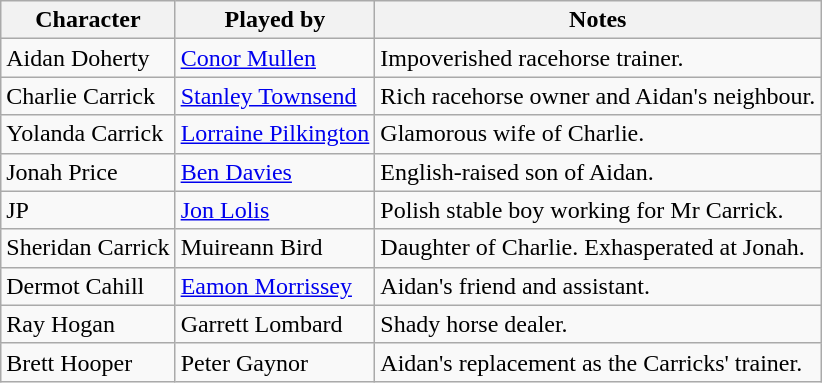<table class="wikitable">
<tr>
<th>Character</th>
<th>Played by</th>
<th>Notes</th>
</tr>
<tr>
<td>Aidan Doherty</td>
<td><a href='#'>Conor Mullen</a></td>
<td>Impoverished racehorse trainer.</td>
</tr>
<tr>
<td>Charlie Carrick</td>
<td><a href='#'>Stanley Townsend</a></td>
<td>Rich racehorse owner and Aidan's neighbour.</td>
</tr>
<tr>
<td>Yolanda Carrick</td>
<td><a href='#'>Lorraine Pilkington</a></td>
<td>Glamorous wife of Charlie.</td>
</tr>
<tr>
<td>Jonah Price</td>
<td><a href='#'>Ben Davies</a></td>
<td>English-raised son of Aidan.</td>
</tr>
<tr>
<td>JP</td>
<td><a href='#'>Jon Lolis</a></td>
<td>Polish stable boy working for Mr Carrick.</td>
</tr>
<tr>
<td>Sheridan Carrick</td>
<td>Muireann Bird</td>
<td>Daughter of Charlie. Exhasperated at Jonah.</td>
</tr>
<tr>
<td>Dermot Cahill</td>
<td><a href='#'>Eamon Morrissey</a></td>
<td>Aidan's friend and assistant.</td>
</tr>
<tr>
<td>Ray Hogan</td>
<td>Garrett Lombard</td>
<td>Shady horse dealer.</td>
</tr>
<tr>
<td>Brett Hooper</td>
<td>Peter Gaynor</td>
<td>Aidan's replacement as the Carricks' trainer.</td>
</tr>
</table>
